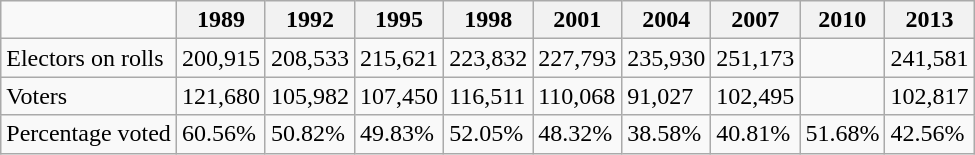<table class="wikitable">
<tr>
<td></td>
<th>1989</th>
<th>1992</th>
<th>1995</th>
<th>1998</th>
<th>2001</th>
<th>2004</th>
<th>2007</th>
<th>2010</th>
<th>2013</th>
</tr>
<tr>
<td>Electors on rolls</td>
<td>200,915</td>
<td>208,533</td>
<td>215,621</td>
<td>223,832</td>
<td>227,793</td>
<td>235,930</td>
<td>251,173</td>
<td></td>
<td>241,581</td>
</tr>
<tr>
<td>Voters</td>
<td>121,680</td>
<td>105,982</td>
<td>107,450</td>
<td>116,511</td>
<td>110,068</td>
<td>91,027</td>
<td>102,495</td>
<td></td>
<td>102,817</td>
</tr>
<tr>
<td>Percentage voted</td>
<td>60.56%</td>
<td>50.82%</td>
<td>49.83%</td>
<td>52.05%</td>
<td>48.32%</td>
<td>38.58%</td>
<td>40.81%</td>
<td>51.68%</td>
<td>42.56%</td>
</tr>
</table>
